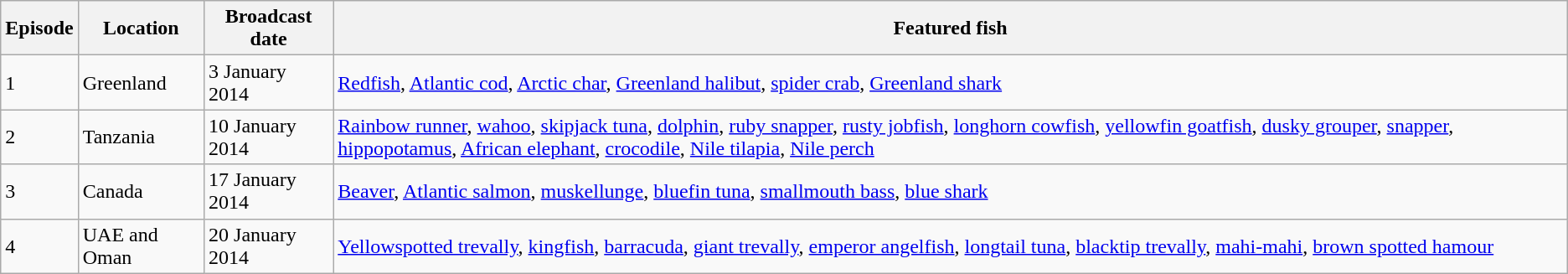<table class="wikitable">
<tr>
<th>Episode</th>
<th>Location</th>
<th>Broadcast date</th>
<th>Featured fish</th>
</tr>
<tr>
<td>1</td>
<td>Greenland</td>
<td>3 January 2014</td>
<td><a href='#'>Redfish</a>, <a href='#'>Atlantic cod</a>, <a href='#'>Arctic char</a>, <a href='#'>Greenland halibut</a>, <a href='#'>spider crab</a>, <a href='#'>Greenland shark</a></td>
</tr>
<tr>
<td>2</td>
<td>Tanzania</td>
<td>10 January 2014</td>
<td><a href='#'>Rainbow runner</a>, <a href='#'>wahoo</a>, <a href='#'>skipjack tuna</a>, <a href='#'>dolphin</a>, <a href='#'>ruby snapper</a>, <a href='#'>rusty jobfish</a>, <a href='#'>longhorn cowfish</a>, <a href='#'>yellowfin goatfish</a>, <a href='#'>dusky grouper</a>, <a href='#'>snapper</a>, <a href='#'>hippopotamus</a>, <a href='#'>African elephant</a>, <a href='#'>crocodile</a>, <a href='#'>Nile tilapia</a>, <a href='#'>Nile perch</a></td>
</tr>
<tr>
<td>3</td>
<td>Canada</td>
<td>17 January 2014</td>
<td><a href='#'>Beaver</a>, <a href='#'>Atlantic salmon</a>, <a href='#'>muskellunge</a>, <a href='#'>bluefin tuna</a>, <a href='#'>smallmouth bass</a>, <a href='#'>blue shark</a></td>
</tr>
<tr>
<td>4</td>
<td>UAE and Oman</td>
<td>20 January 2014</td>
<td><a href='#'>Yellowspotted trevally</a>, <a href='#'>kingfish</a>, <a href='#'>barracuda</a>, <a href='#'>giant trevally</a>, <a href='#'>emperor angelfish</a>, <a href='#'>longtail tuna</a>, <a href='#'>blacktip trevally</a>, <a href='#'>mahi-mahi</a>, <a href='#'>brown spotted hamour</a></td>
</tr>
</table>
